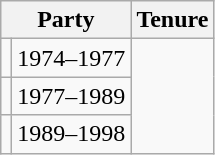<table class="wikitable">
<tr>
<th colspan="2">Party</th>
<th>Tenure</th>
</tr>
<tr>
<td></td>
<td>1974–1977</td>
</tr>
<tr>
<td></td>
<td>1977–1989</td>
</tr>
<tr>
<td></td>
<td>1989–1998</td>
</tr>
</table>
